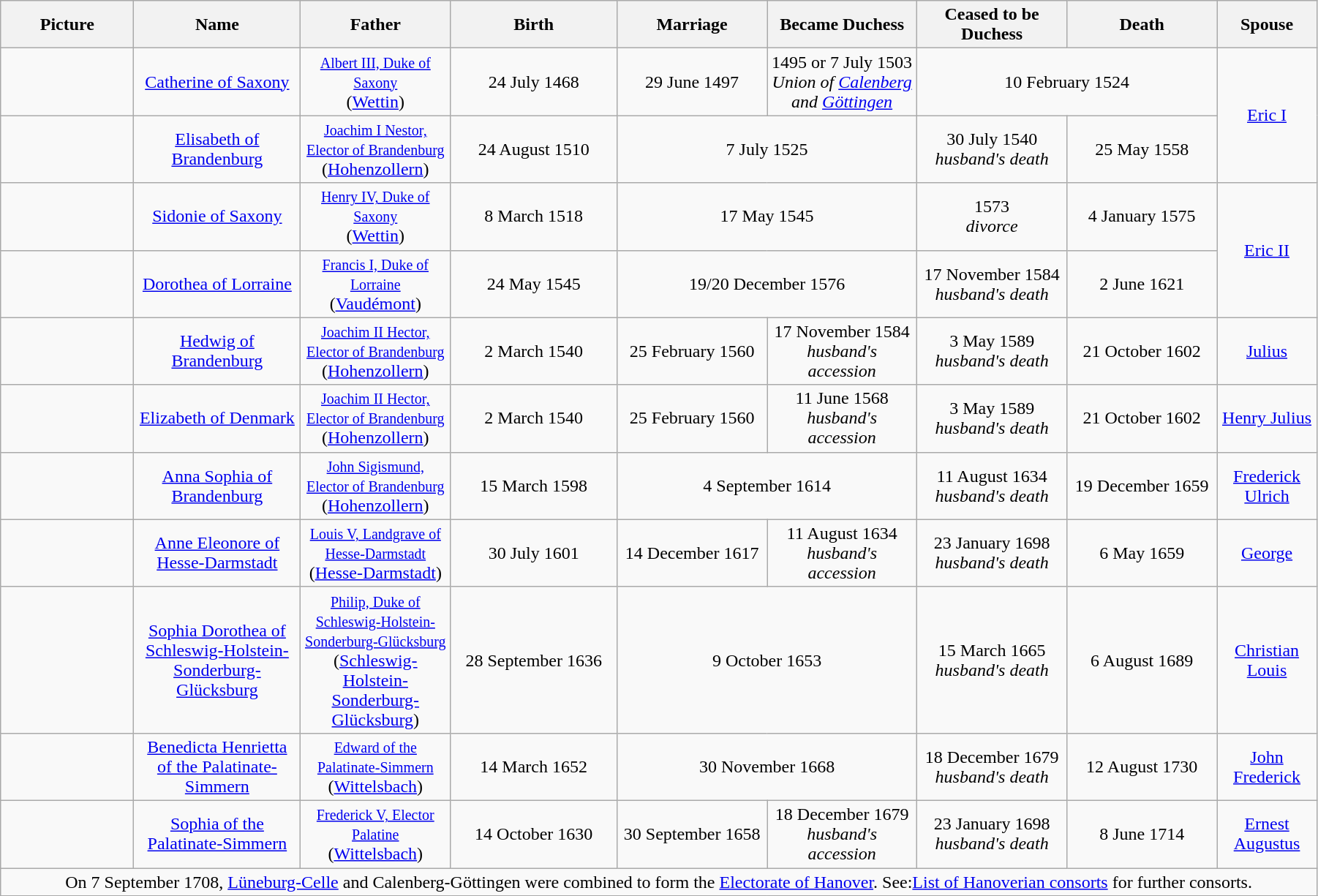<table width=95% class="wikitable">
<tr>
<th width = "8%">Picture</th>
<th width = "10%">Name</th>
<th width = "9%">Father</th>
<th width = "10%">Birth</th>
<th width = "9%">Marriage</th>
<th width = "9%">Became Duchess</th>
<th width = "9%">Ceased to be Duchess</th>
<th width = "9%">Death</th>
<th width = "6%">Spouse</th>
</tr>
<tr>
<td align="center"></td>
<td align="center"><a href='#'>Catherine of Saxony</a></td>
<td align="center"><small><a href='#'>Albert III, Duke of Saxony</a></small><br>(<a href='#'>Wettin</a>)</td>
<td align="center">24 July 1468</td>
<td align="center">29 June 1497</td>
<td align="center">1495 or 7 July 1503<br><em>Union of <a href='#'>Calenberg</a> and <a href='#'>Göttingen</a></em></td>
<td align="center" colspan="2">10 February 1524</td>
<td align="center" rowspan="2"><a href='#'>Eric I</a></td>
</tr>
<tr>
<td align="center"></td>
<td align="center"><a href='#'>Elisabeth of Brandenburg</a></td>
<td align="center"><small><a href='#'>Joachim I Nestor, Elector of Brandenburg</a></small><br>(<a href='#'>Hohenzollern</a>)</td>
<td align="center">24 August 1510</td>
<td align="center" colspan="2">7 July 1525</td>
<td align="center">30 July 1540<br><em>husband's death</em></td>
<td align="center">25 May 1558</td>
</tr>
<tr>
<td align="center"></td>
<td align="center"><a href='#'>Sidonie of Saxony</a></td>
<td align="center"><small><a href='#'>Henry IV, Duke of Saxony</a></small><br>(<a href='#'>Wettin</a>)</td>
<td align="center">8 March 1518</td>
<td align="center" colspan="2">17 May 1545</td>
<td align="center">1573<br><em>divorce</em></td>
<td align="center">4 January 1575</td>
<td align="center" rowspan="2"><a href='#'>Eric II</a></td>
</tr>
<tr>
<td align="center"></td>
<td align="center"><a href='#'>Dorothea of Lorraine</a></td>
<td align="center"><small><a href='#'>Francis I, Duke of Lorraine</a></small><br>(<a href='#'>Vaudémont</a>)</td>
<td align="center">24 May 1545</td>
<td align="center" colspan="2">19/20 December 1576</td>
<td align="center">17 November 1584<br><em>husband's death</em></td>
<td align="center">2 June 1621</td>
</tr>
<tr>
<td align="center"></td>
<td align="center"><a href='#'>Hedwig of Brandenburg</a></td>
<td align="center"><small><a href='#'>Joachim II Hector, Elector of Brandenburg</a></small><br>(<a href='#'>Hohenzollern</a>)</td>
<td align="center">2 March 1540</td>
<td align="center">25 February 1560</td>
<td align="center">17 November 1584<br><em>husband's accession</em></td>
<td align="center">3 May 1589<br><em>husband's death</em></td>
<td align="center">21 October 1602</td>
<td align="center"><a href='#'>Julius</a></td>
</tr>
<tr>
<td align="center"></td>
<td align="center"><a href='#'>Elizabeth of Denmark</a></td>
<td align="center"><small><a href='#'>Joachim II Hector, Elector of Brandenburg</a></small><br>(<a href='#'>Hohenzollern</a>)</td>
<td align="center">2 March 1540</td>
<td align="center">25 February 1560</td>
<td align="center">11 June 1568<br><em>husband's accession</em></td>
<td align="center">3 May 1589<br><em>husband's death</em></td>
<td align="center">21 October 1602</td>
<td align="center"><a href='#'>Henry Julius</a></td>
</tr>
<tr>
<td align="center"></td>
<td align="center"><a href='#'>Anna Sophia of Brandenburg</a></td>
<td align="center"><small><a href='#'>John Sigismund, Elector of Brandenburg</a></small><br>(<a href='#'>Hohenzollern</a>)</td>
<td align="center">15 March 1598</td>
<td align="center" colspan="2">4 September 1614</td>
<td align="center">11 August 1634<br><em>husband's death</em></td>
<td align="center">19 December 1659</td>
<td align="center"><a href='#'>Frederick Ulrich</a></td>
</tr>
<tr>
<td align="center"></td>
<td align="center"><a href='#'>Anne Eleonore of Hesse-Darmstadt</a></td>
<td align="center"><small><a href='#'>Louis V, Landgrave of Hesse-Darmstadt</a></small> <br>(<a href='#'>Hesse-Darmstadt</a>)</td>
<td align="center">30 July 1601</td>
<td align="center">14 December 1617</td>
<td align="center">11 August 1634<br><em>husband's accession</em></td>
<td align="center">23 January 1698<br><em>husband's death</em></td>
<td align="center">6 May 1659</td>
<td align="center"><a href='#'>George</a></td>
</tr>
<tr>
<td align="center"></td>
<td align="center"><a href='#'>Sophia Dorothea of Schleswig-Holstein-Sonderburg-Glücksburg</a></td>
<td align="center"><small><a href='#'>Philip, Duke of Schleswig-Holstein-Sonderburg-Glücksburg</a></small> <br>(<a href='#'>Schleswig-Holstein-Sonderburg-Glücksburg</a>)</td>
<td align="center">28 September 1636</td>
<td align="center" colspan="2">9 October 1653</td>
<td align="center">15 March 1665<br><em>husband's death</em></td>
<td align="center">6 August 1689</td>
<td align="center"><a href='#'>Christian Louis</a></td>
</tr>
<tr>
<td align="center"></td>
<td align="center"><a href='#'>Benedicta Henrietta of the Palatinate-Simmern</a></td>
<td align="center"><small><a href='#'>Edward of the Palatinate-Simmern</a></small> <br>(<a href='#'>Wittelsbach</a>)</td>
<td align="center">14 March 1652</td>
<td align="center" colspan="2">30 November 1668</td>
<td align="center">18 December 1679<br><em>husband's death</em></td>
<td align="center">12 August 1730</td>
<td align="center"><a href='#'>John Frederick</a></td>
</tr>
<tr>
<td align="center"></td>
<td align="center"><a href='#'>Sophia of the Palatinate-Simmern</a></td>
<td align="center"><small><a href='#'>Frederick V, Elector Palatine</a></small> <br>(<a href='#'>Wittelsbach</a>)</td>
<td align="center">14 October 1630</td>
<td align="center">30 September 1658</td>
<td align="center">18 December 1679<br><em>husband's accession</em></td>
<td align="center">23 January 1698<br><em>husband's death</em></td>
<td align="center">8 June 1714</td>
<td align="center"><a href='#'>Ernest Augustus</a></td>
</tr>
<tr>
<td align="center" colspan="9">On 7 September 1708, <a href='#'>Lüneburg-Celle</a> and Calenberg-Göttingen were combined to form the <a href='#'>Electorate of Hanover</a>.  See:<a href='#'>List of Hanoverian consorts</a> for further consorts.</td>
</tr>
<tr>
</tr>
</table>
